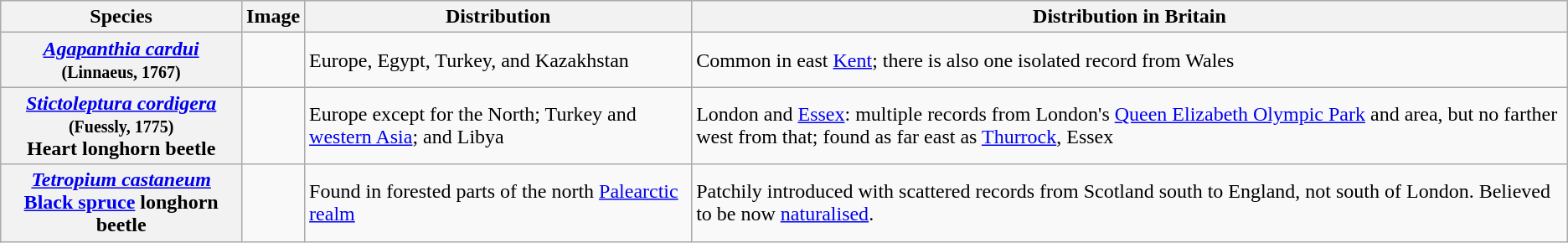<table class="wikitable">
<tr>
<th scope="col">Species</th>
<th scope="col">Image</th>
<th scope="col">Distribution</th>
<th scope="col">Distribution in Britain</th>
</tr>
<tr>
<th scope="row"><em><a href='#'>Agapanthia cardui</a></em> <small>(Linnaeus, 1767)</small></th>
<td></td>
<td>Europe, Egypt, Turkey, and Kazakhstan</td>
<td>Common in east <a href='#'>Kent</a>; there is also one isolated record from Wales</td>
</tr>
<tr>
<th scope="row"><a href='#'><em>Stictoleptura cordigera</em></a> <small>(Fuessly, 1775)</small><br>Heart longhorn beetle</th>
<td></td>
<td>Europe except for the North; Turkey and <a href='#'>western Asia</a>; and Libya</td>
<td>London and <a href='#'>Essex</a>: multiple records from London's <a href='#'>Queen Elizabeth Olympic Park</a> and area, but no farther west from that; found as far east as <a href='#'>Thurrock</a>, Essex</td>
</tr>
<tr>
<th scope="row"><em><a href='#'>Tetropium castaneum</a></em> <br><a href='#'>Black spruce</a> longhorn beetle</th>
<td></td>
<td>Found in forested parts of the north <a href='#'>Palearctic realm</a></td>
<td>Patchily introduced with scattered records from Scotland south to England, not south of London. Believed to be now <a href='#'>naturalised</a>.</td>
</tr>
</table>
